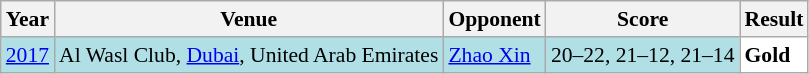<table class="sortable wikitable" style="font-size: 90%;">
<tr>
<th>Year</th>
<th>Venue</th>
<th>Opponent</th>
<th>Score</th>
<th>Result</th>
</tr>
<tr style="background:#B0E0E6">
<td rowspan="3" align="center"><a href='#'>2017</a></td>
<td rowspan="3" align="left">Al Wasl Club, <a href='#'>Dubai</a>, United Arab Emirates</td>
<td align="left"> <a href='#'>Zhao Xin</a></td>
<td align="left">20–22, 21–12, 21–14</td>
<td style="text-align:left; background:white"> <strong>Gold</strong></td>
</tr>
</table>
